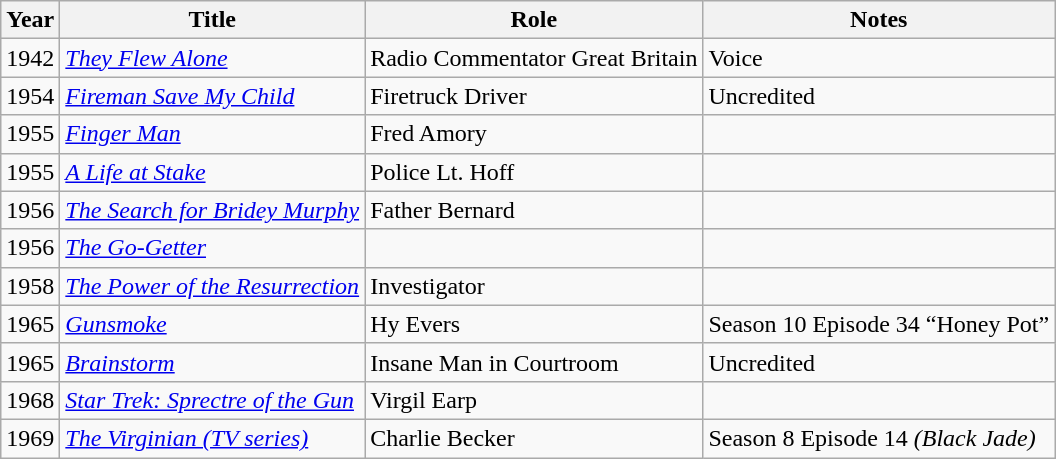<table class="wikitable">
<tr>
<th>Year</th>
<th>Title</th>
<th>Role</th>
<th>Notes</th>
</tr>
<tr>
<td>1942</td>
<td><em><a href='#'>They Flew Alone</a></em></td>
<td>Radio Commentator Great Britain</td>
<td>Voice</td>
</tr>
<tr>
<td>1954</td>
<td><em><a href='#'>Fireman Save My Child</a></em></td>
<td>Firetruck Driver</td>
<td>Uncredited</td>
</tr>
<tr>
<td>1955</td>
<td><em><a href='#'>Finger Man</a></em></td>
<td>Fred Amory</td>
<td></td>
</tr>
<tr>
<td>1955</td>
<td><em><a href='#'>A Life at Stake</a></em></td>
<td>Police Lt. Hoff</td>
<td></td>
</tr>
<tr>
<td>1956</td>
<td><em><a href='#'>The Search for Bridey Murphy</a></em></td>
<td>Father Bernard</td>
<td></td>
</tr>
<tr>
<td>1956</td>
<td><em><a href='#'>The Go-Getter</a></em></td>
<td></td>
<td></td>
</tr>
<tr>
<td>1958</td>
<td><em><a href='#'>The Power of the Resurrection</a></em></td>
<td>Investigator</td>
<td></td>
</tr>
<tr>
<td>1965</td>
<td><em><a href='#'>Gunsmoke</a></em></td>
<td>Hy Evers</td>
<td>Season 10 Episode 34 “Honey Pot”</td>
</tr>
<tr>
<td>1965</td>
<td><em><a href='#'>Brainstorm</a></em></td>
<td>Insane Man in Courtroom</td>
<td>Uncredited</td>
</tr>
<tr>
<td>1968</td>
<td><em><a href='#'>Star Trek: Sprectre of the Gun</a></em></td>
<td>Virgil Earp</td>
<td></td>
</tr>
<tr>
<td>1969</td>
<td><em><a href='#'>The Virginian (TV series)</a></em></td>
<td>Charlie Becker</td>
<td>Season 8 Episode 14 <em>(Black Jade)</em></td>
</tr>
</table>
